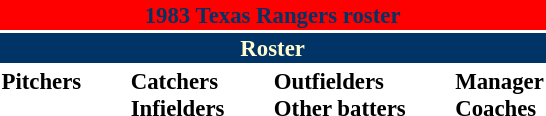<table class="toccolours" style="font-size: 95%;">
<tr>
<th colspan="10" style="background-color: red; color: #003366; text-align: center;">1983 Texas Rangers roster</th>
</tr>
<tr>
<td colspan="10" style="background-color: #003366; color: #FFFDD0; text-align: center;"><strong>Roster</strong></td>
</tr>
<tr>
<td valign="top"><strong>Pitchers</strong><br>














</td>
<td width="25px"></td>
<td valign="top"><strong>Catchers</strong><br>


<strong>Infielders</strong>









</td>
<td width="25px"></td>
<td valign="top"><strong>Outfielders</strong><br>





<strong>Other batters</strong>

</td>
<td width="25px"></td>
<td valign="top"><strong>Manager</strong><br>
<strong>Coaches</strong>




</td>
</tr>
<tr>
</tr>
</table>
